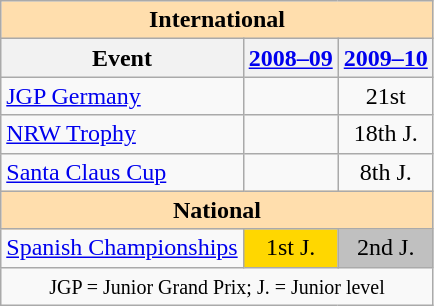<table class="wikitable" style="text-align:center">
<tr>
<th style="background-color: #ffdead; " colspan=3 align=center><strong>International</strong></th>
</tr>
<tr>
<th>Event</th>
<th><a href='#'>2008–09</a></th>
<th><a href='#'>2009–10</a></th>
</tr>
<tr>
<td align=left><a href='#'>JGP Germany</a></td>
<td></td>
<td>21st</td>
</tr>
<tr>
<td align=left><a href='#'>NRW Trophy</a></td>
<td></td>
<td>18th J.</td>
</tr>
<tr>
<td align=left><a href='#'>Santa Claus Cup</a></td>
<td></td>
<td>8th J.</td>
</tr>
<tr>
<th style="background-color: #ffdead; " colspan=3 align=center><strong>National</strong></th>
</tr>
<tr>
<td align=left><a href='#'>Spanish Championships</a></td>
<td bgcolor=gold>1st J.</td>
<td bgcolor=silver>2nd J.</td>
</tr>
<tr>
<td colspan=3 align=center><small> JGP = Junior Grand Prix; J. = Junior level </small></td>
</tr>
</table>
